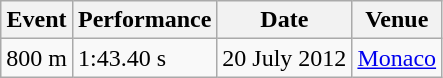<table class="wikitable">
<tr>
<th>Event</th>
<th>Performance</th>
<th>Date</th>
<th>Venue</th>
</tr>
<tr>
<td>800 m</td>
<td>1:43.40 s</td>
<td>20 July 2012</td>
<td><a href='#'>Monaco</a></td>
</tr>
</table>
